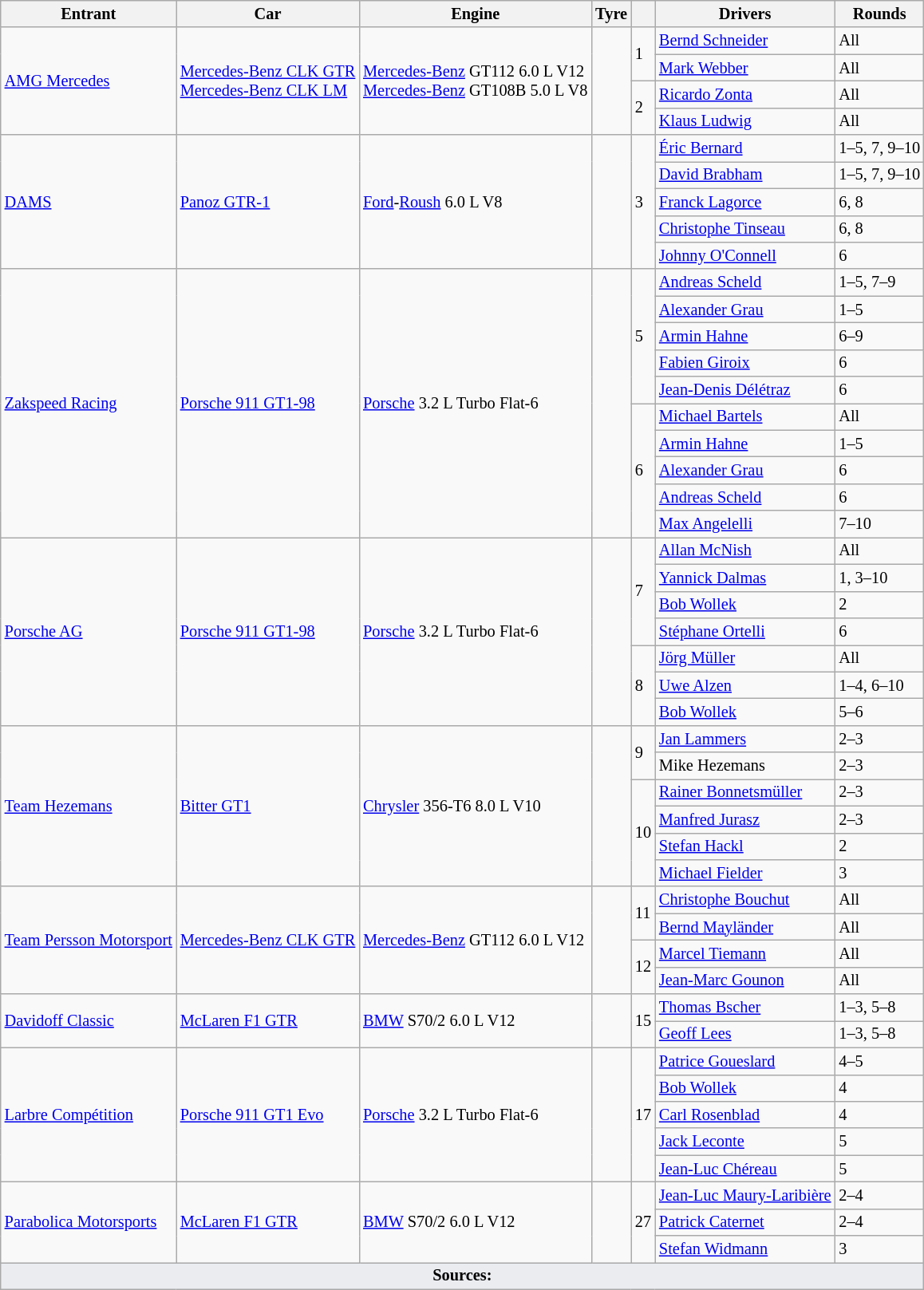<table class="wikitable" style="font-size: 85%">
<tr>
<th>Entrant</th>
<th>Car</th>
<th>Engine</th>
<th>Tyre</th>
<th></th>
<th>Drivers</th>
<th>Rounds</th>
</tr>
<tr>
<td rowspan=4> <a href='#'>AMG Mercedes</a></td>
<td rowspan=4><a href='#'>Mercedes-Benz CLK GTR</a><br><a href='#'>Mercedes-Benz CLK LM</a></td>
<td rowspan=4><a href='#'>Mercedes-Benz</a> GT112 6.0 L V12<br><a href='#'>Mercedes-Benz</a> GT108B 5.0 L V8</td>
<td rowspan=4></td>
<td rowspan=2>1</td>
<td> <a href='#'>Bernd Schneider</a></td>
<td>All</td>
</tr>
<tr>
<td> <a href='#'>Mark Webber</a></td>
<td>All</td>
</tr>
<tr>
<td rowspan=2>2</td>
<td> <a href='#'>Ricardo Zonta</a></td>
<td>All</td>
</tr>
<tr>
<td> <a href='#'>Klaus Ludwig</a></td>
<td>All</td>
</tr>
<tr>
<td rowspan=5> <a href='#'>DAMS</a></td>
<td rowspan=5><a href='#'>Panoz GTR-1</a></td>
<td rowspan=5><a href='#'>Ford</a>-<a href='#'>Roush</a> 6.0 L V8</td>
<td rowspan=5></td>
<td rowspan=5>3</td>
<td> <a href='#'>Éric Bernard</a></td>
<td>1–5, 7, 9–10</td>
</tr>
<tr>
<td> <a href='#'>David Brabham</a></td>
<td>1–5, 7, 9–10</td>
</tr>
<tr>
<td> <a href='#'>Franck Lagorce</a></td>
<td>6, 8</td>
</tr>
<tr>
<td> <a href='#'>Christophe Tinseau</a></td>
<td>6, 8</td>
</tr>
<tr>
<td> <a href='#'>Johnny O'Connell</a></td>
<td>6</td>
</tr>
<tr>
<td rowspan=10> <a href='#'>Zakspeed Racing</a></td>
<td rowspan=10><a href='#'>Porsche 911 GT1-98</a></td>
<td rowspan=10><a href='#'>Porsche</a> 3.2 L Turbo Flat-6</td>
<td rowspan=10></td>
<td rowspan=5>5</td>
<td> <a href='#'>Andreas Scheld</a></td>
<td>1–5, 7–9</td>
</tr>
<tr>
<td> <a href='#'>Alexander Grau</a></td>
<td>1–5</td>
</tr>
<tr>
<td> <a href='#'>Armin Hahne</a></td>
<td>6–9</td>
</tr>
<tr>
<td> <a href='#'>Fabien Giroix</a></td>
<td>6</td>
</tr>
<tr>
<td> <a href='#'>Jean-Denis Délétraz</a></td>
<td>6</td>
</tr>
<tr>
<td rowspan=5>6</td>
<td> <a href='#'>Michael Bartels</a></td>
<td>All</td>
</tr>
<tr>
<td> <a href='#'>Armin Hahne</a></td>
<td>1–5</td>
</tr>
<tr>
<td> <a href='#'>Alexander Grau</a></td>
<td>6</td>
</tr>
<tr>
<td> <a href='#'>Andreas Scheld</a></td>
<td>6</td>
</tr>
<tr>
<td> <a href='#'>Max Angelelli</a></td>
<td>7–10</td>
</tr>
<tr>
<td rowspan=7> <a href='#'>Porsche AG</a></td>
<td rowspan=7><a href='#'>Porsche 911 GT1-98</a></td>
<td rowspan=7><a href='#'>Porsche</a> 3.2 L Turbo Flat-6</td>
<td rowspan=7></td>
<td rowspan=4>7</td>
<td> <a href='#'>Allan McNish</a></td>
<td>All</td>
</tr>
<tr>
<td> <a href='#'>Yannick Dalmas</a></td>
<td>1, 3–10</td>
</tr>
<tr>
<td> <a href='#'>Bob Wollek</a></td>
<td>2</td>
</tr>
<tr>
<td> <a href='#'>Stéphane Ortelli</a></td>
<td>6</td>
</tr>
<tr>
<td rowspan=3>8</td>
<td> <a href='#'>Jörg Müller</a></td>
<td>All</td>
</tr>
<tr>
<td> <a href='#'>Uwe Alzen</a></td>
<td>1–4, 6–10</td>
</tr>
<tr>
<td> <a href='#'>Bob Wollek</a></td>
<td>5–6</td>
</tr>
<tr>
<td rowspan=6> <a href='#'>Team Hezemans</a></td>
<td rowspan=6><a href='#'>Bitter GT1</a></td>
<td rowspan=6><a href='#'>Chrysler</a> 356-T6 8.0 L V10</td>
<td rowspan=6></td>
<td rowspan=2>9</td>
<td> <a href='#'>Jan Lammers</a></td>
<td>2–3</td>
</tr>
<tr>
<td> Mike Hezemans</td>
<td>2–3</td>
</tr>
<tr>
<td rowspan=4>10</td>
<td> <a href='#'>Rainer Bonnetsmüller</a></td>
<td>2–3</td>
</tr>
<tr>
<td> <a href='#'>Manfred Jurasz</a></td>
<td>2–3</td>
</tr>
<tr>
<td> <a href='#'>Stefan Hackl</a></td>
<td>2</td>
</tr>
<tr>
<td> <a href='#'>Michael Fielder</a></td>
<td>3</td>
</tr>
<tr>
<td rowspan=4> <a href='#'>Team Persson Motorsport</a></td>
<td rowspan=4><a href='#'>Mercedes-Benz CLK GTR</a></td>
<td rowspan=4><a href='#'>Mercedes-Benz</a> GT112 6.0 L V12</td>
<td rowspan=4></td>
<td rowspan=2>11</td>
<td> <a href='#'>Christophe Bouchut</a></td>
<td>All</td>
</tr>
<tr>
<td> <a href='#'>Bernd Mayländer</a></td>
<td>All</td>
</tr>
<tr>
<td rowspan=2>12</td>
<td> <a href='#'>Marcel Tiemann</a></td>
<td>All</td>
</tr>
<tr>
<td> <a href='#'>Jean-Marc Gounon</a></td>
<td>All</td>
</tr>
<tr>
<td rowspan=2> <a href='#'>Davidoff Classic</a></td>
<td rowspan=2><a href='#'>McLaren F1 GTR</a></td>
<td rowspan=2><a href='#'>BMW</a> S70/2 6.0 L V12</td>
<td rowspan=2></td>
<td rowspan=2>15</td>
<td> <a href='#'>Thomas Bscher</a></td>
<td>1–3, 5–8</td>
</tr>
<tr>
<td> <a href='#'>Geoff Lees</a></td>
<td>1–3, 5–8</td>
</tr>
<tr>
<td rowspan=5> <a href='#'>Larbre Compétition</a></td>
<td rowspan=5><a href='#'>Porsche 911 GT1 Evo</a></td>
<td rowspan=5><a href='#'>Porsche</a> 3.2 L Turbo Flat-6</td>
<td rowspan=5></td>
<td rowspan=5>17</td>
<td> <a href='#'>Patrice Goueslard</a></td>
<td>4–5</td>
</tr>
<tr>
<td> <a href='#'>Bob Wollek</a></td>
<td>4</td>
</tr>
<tr>
<td> <a href='#'>Carl Rosenblad</a></td>
<td>4</td>
</tr>
<tr>
<td> <a href='#'>Jack Leconte</a></td>
<td>5</td>
</tr>
<tr>
<td> <a href='#'>Jean-Luc Chéreau</a></td>
<td>5</td>
</tr>
<tr>
<td rowspan=3> <a href='#'>Parabolica Motorsports</a></td>
<td rowspan=3><a href='#'>McLaren F1 GTR</a></td>
<td rowspan=3><a href='#'>BMW</a> S70/2 6.0 L V12</td>
<td rowspan=3></td>
<td rowspan=3>27</td>
<td> <a href='#'>Jean-Luc Maury-Laribière</a></td>
<td>2–4</td>
</tr>
<tr>
<td> <a href='#'>Patrick Caternet</a></td>
<td>2–4</td>
</tr>
<tr>
<td> <a href='#'>Stefan Widmann</a></td>
<td>3</td>
</tr>
<tr class="sortbottom">
<td colspan="7" style="background-color:#EAECF0;text-align:center"><strong>Sources:</strong></td>
</tr>
</table>
